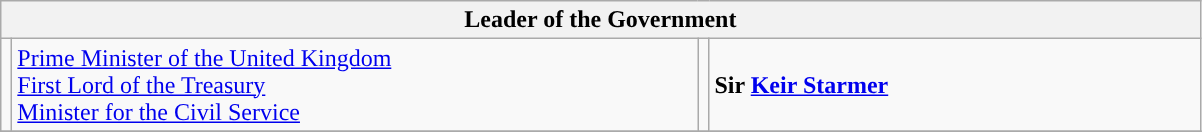<table class="wikitable">
<tr>
<th colspan="4">Leader of the Government</th>
</tr>
<tr>
<td style="background: "></td>
<td style="width: 450px;"><a href='#'>Prime Minister of the United Kingdom</a><br><a href='#'>First Lord of the Treasury</a><br><a href='#'>Minister for the Civil Service</a></td>
<td style="background: "></td>
<td style="width: 320px;"><strong>Sir <a href='#'>Keir Starmer</a> </strong></td>
</tr>
<tr>
</tr>
</table>
